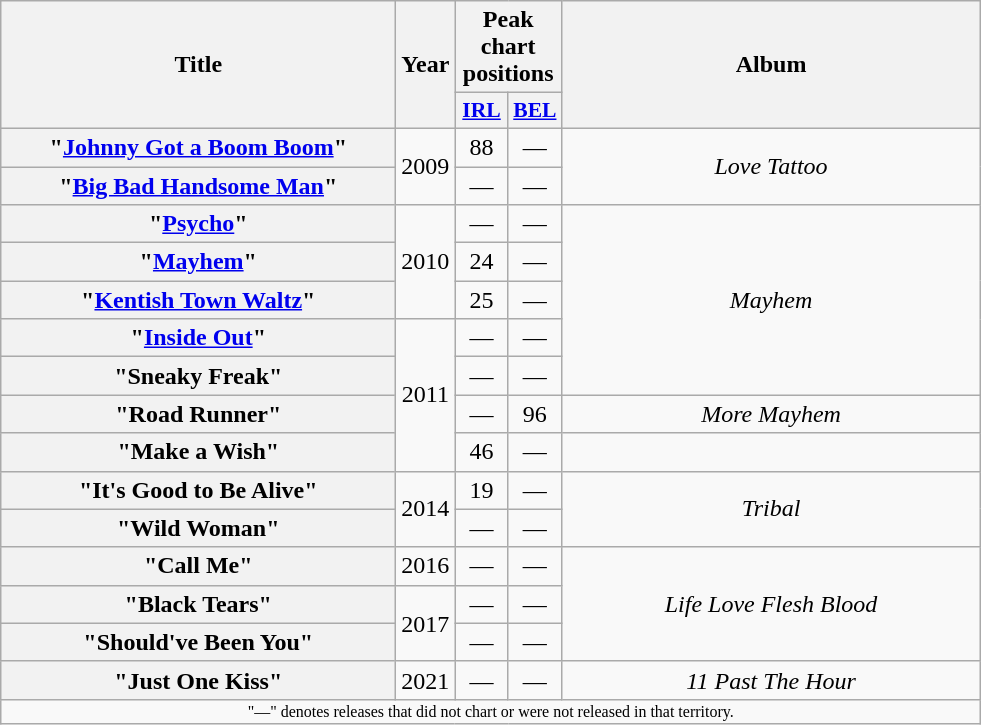<table class="wikitable plainrowheaders" style="text-align:center;">
<tr>
<th scope="col" rowspan="2" style="width:16em;">Title</th>
<th scope="col" rowspan="2" style="width:1em;">Year</th>
<th scope="col" colspan="2" style="width:3em;">Peak chart positions</th>
<th scope="col" rowspan="2" style="width:17em;">Album</th>
</tr>
<tr>
<th scope="col" style="width:2em;font-size:90%;"><a href='#'>IRL</a><br></th>
<th scope="col" style="width:2em;font-size:90%;"><a href='#'>BEL</a><br></th>
</tr>
<tr>
<th scope="row">"<a href='#'>Johnny Got a Boom Boom</a>"</th>
<td rowspan="2">2009</td>
<td>88</td>
<td>—</td>
<td rowspan="2"><em>Love Tattoo</em></td>
</tr>
<tr>
<th scope="row">"<a href='#'>Big Bad Handsome Man</a>"</th>
<td>—</td>
<td>—</td>
</tr>
<tr>
<th scope="row">"<a href='#'>Psycho</a>"</th>
<td rowspan="3">2010</td>
<td>—</td>
<td>—</td>
<td rowspan="5"><em>Mayhem</em></td>
</tr>
<tr>
<th scope="row">"<a href='#'>Mayhem</a>"</th>
<td>24</td>
<td>—</td>
</tr>
<tr>
<th scope="row">"<a href='#'>Kentish Town Waltz</a>"</th>
<td>25</td>
<td>—</td>
</tr>
<tr>
<th scope="row">"<a href='#'>Inside Out</a>"</th>
<td rowspan="4">2011</td>
<td>—</td>
<td>—</td>
</tr>
<tr>
<th scope="row">"Sneaky Freak"</th>
<td>—</td>
<td>—</td>
</tr>
<tr>
<th scope="row">"Road Runner"</th>
<td>—</td>
<td>96</td>
<td><em>More Mayhem</em></td>
</tr>
<tr>
<th scope="row">"Make a Wish"</th>
<td>46</td>
<td>—</td>
<td></td>
</tr>
<tr>
<th scope="row">"It's Good to Be Alive"</th>
<td rowspan="2">2014</td>
<td>19</td>
<td>—</td>
<td rowspan="2"><em>Tribal</em></td>
</tr>
<tr>
<th scope="row">"Wild Woman"</th>
<td>—</td>
<td>—</td>
</tr>
<tr>
<th scope="row">"Call Me"</th>
<td>2016</td>
<td>—</td>
<td>—</td>
<td rowspan="3"><em>Life Love Flesh Blood</em></td>
</tr>
<tr>
<th scope="row">"Black Tears" <br> </th>
<td rowspan="2">2017</td>
<td>—</td>
<td>—</td>
</tr>
<tr>
<th scope="row">"Should've Been You" <br></th>
<td>—</td>
<td>—</td>
</tr>
<tr>
<th scope="row">"Just One Kiss" <br> </th>
<td>2021</td>
<td>—</td>
<td>—</td>
<td><em>11 Past The Hour</em></td>
</tr>
<tr>
<td align="center" colspan="5" style="font-size:8pt">"—" denotes releases that did not chart or were not released in that territory.</td>
</tr>
</table>
